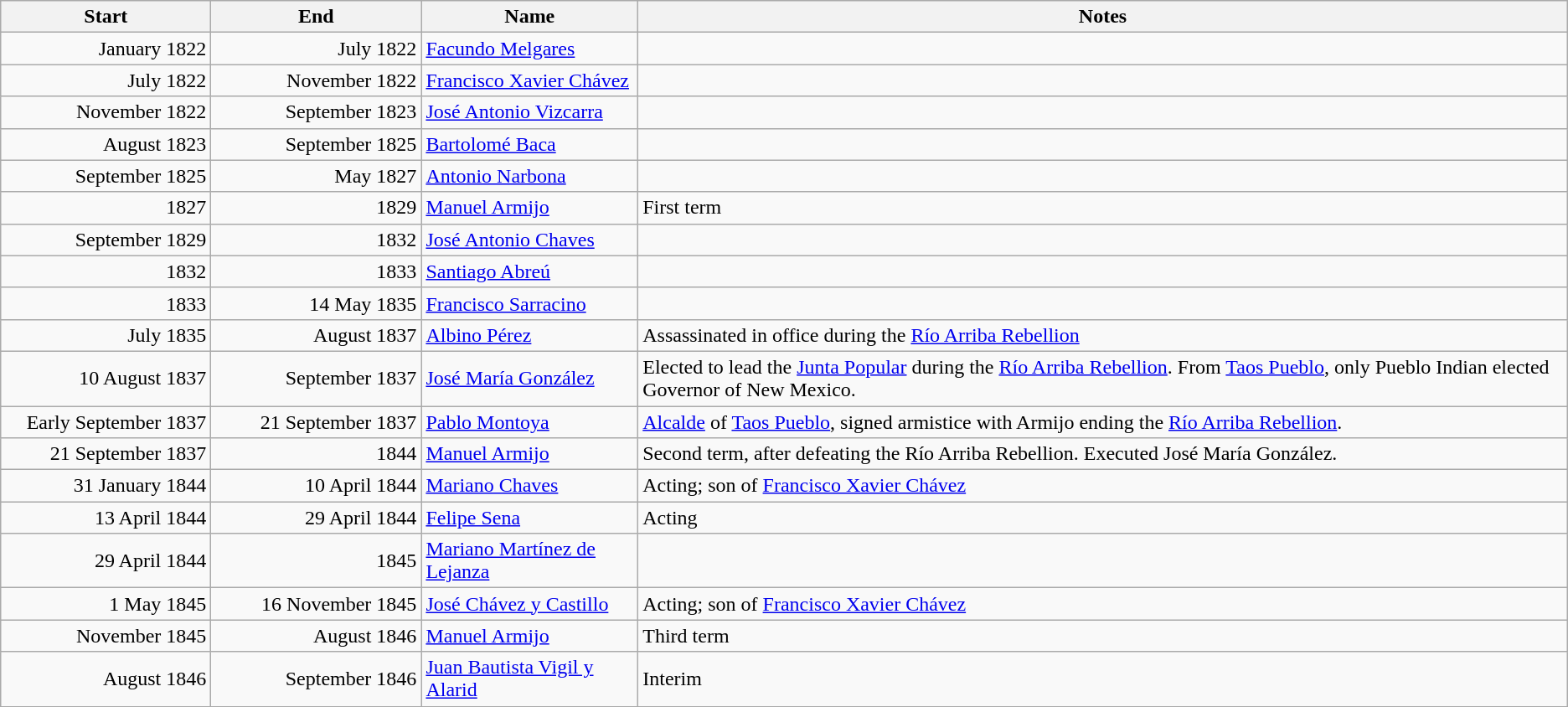<table class=wikitable>
<tr>
<th style="width:10em">Start</th>
<th style="width:10em">End</th>
<th>Name</th>
<th>Notes</th>
</tr>
<tr>
<td style="text-align:right">January 1822</td>
<td style="text-align:right">July 1822</td>
<td><a href='#'>Facundo Melgares</a></td>
<td></td>
</tr>
<tr>
<td style="text-align:right">July 1822</td>
<td style="text-align:right">November 1822</td>
<td><a href='#'>Francisco Xavier Chávez</a></td>
<td></td>
</tr>
<tr>
<td style="text-align:right">November 1822</td>
<td style="text-align:right">September 1823</td>
<td><a href='#'>José Antonio Vizcarra</a></td>
<td></td>
</tr>
<tr>
<td style="text-align:right">August 1823</td>
<td style="text-align:right">September 1825</td>
<td><a href='#'>Bartolomé Baca</a></td>
<td></td>
</tr>
<tr>
<td style="text-align:right">September 1825</td>
<td style="text-align:right">May 1827</td>
<td><a href='#'>Antonio Narbona</a></td>
<td></td>
</tr>
<tr>
<td style="text-align:right">1827</td>
<td style="text-align:right">1829</td>
<td><a href='#'>Manuel Armijo</a></td>
<td>First term</td>
</tr>
<tr>
<td style="text-align:right">September 1829</td>
<td style="text-align:right">1832</td>
<td><a href='#'>José Antonio Chaves</a></td>
<td></td>
</tr>
<tr>
<td style="text-align:right">1832</td>
<td style="text-align:right">1833</td>
<td><a href='#'>Santiago Abreú</a></td>
<td></td>
</tr>
<tr>
<td style="text-align:right">1833</td>
<td style="text-align:right">14 May 1835</td>
<td><a href='#'>Francisco Sarracino</a></td>
<td></td>
</tr>
<tr>
<td style="text-align:right">July 1835</td>
<td style="text-align:right">August 1837</td>
<td><a href='#'>Albino Pérez</a></td>
<td>Assassinated in office during the <a href='#'>Río Arriba Rebellion</a></td>
</tr>
<tr>
<td style="text-align:right">10 August 1837</td>
<td style="text-align:right">September 1837</td>
<td><a href='#'>José María González</a></td>
<td>Elected to lead the <a href='#'>Junta Popular</a> during the <a href='#'>Río Arriba Rebellion</a>. From <a href='#'>Taos Pueblo</a>, only Pueblo Indian elected Governor of New Mexico.</td>
</tr>
<tr>
<td style="text-align:right">Early September 1837</td>
<td style="text-align:right">21 September 1837</td>
<td><a href='#'>Pablo Montoya</a></td>
<td><a href='#'>Alcalde</a> of <a href='#'>Taos Pueblo</a>, signed armistice with Armijo ending the <a href='#'>Río Arriba Rebellion</a>.</td>
</tr>
<tr>
<td style="text-align:right">21 September 1837</td>
<td style="text-align:right">1844</td>
<td><a href='#'>Manuel Armijo</a></td>
<td>Second term, after defeating the Río Arriba Rebellion. Executed José María González.</td>
</tr>
<tr>
<td style="text-align:right">31 January 1844</td>
<td style="text-align:right">10 April 1844</td>
<td><a href='#'>Mariano Chaves</a></td>
<td>Acting; son of <a href='#'>Francisco Xavier Chávez</a></td>
</tr>
<tr>
<td style="text-align:right">13 April 1844</td>
<td style="text-align:right">29 April 1844</td>
<td><a href='#'>Felipe Sena</a></td>
<td>Acting</td>
</tr>
<tr>
<td style="text-align:right">29 April 1844</td>
<td style="text-align:right">1845</td>
<td><a href='#'>Mariano Martínez de Lejanza</a></td>
<td></td>
</tr>
<tr>
<td style="text-align:right">1 May 1845</td>
<td style="text-align:right">16 November 1845</td>
<td><a href='#'>José Chávez y Castillo</a></td>
<td>Acting; son of <a href='#'>Francisco Xavier Chávez</a></td>
</tr>
<tr>
<td style="text-align:right">November 1845</td>
<td style="text-align:right">August 1846</td>
<td><a href='#'>Manuel Armijo</a></td>
<td>Third term</td>
</tr>
<tr>
<td style="text-align:right">August 1846</td>
<td style="text-align:right">September 1846</td>
<td><a href='#'>Juan Bautista Vigil y Alarid</a></td>
<td>Interim</td>
</tr>
</table>
